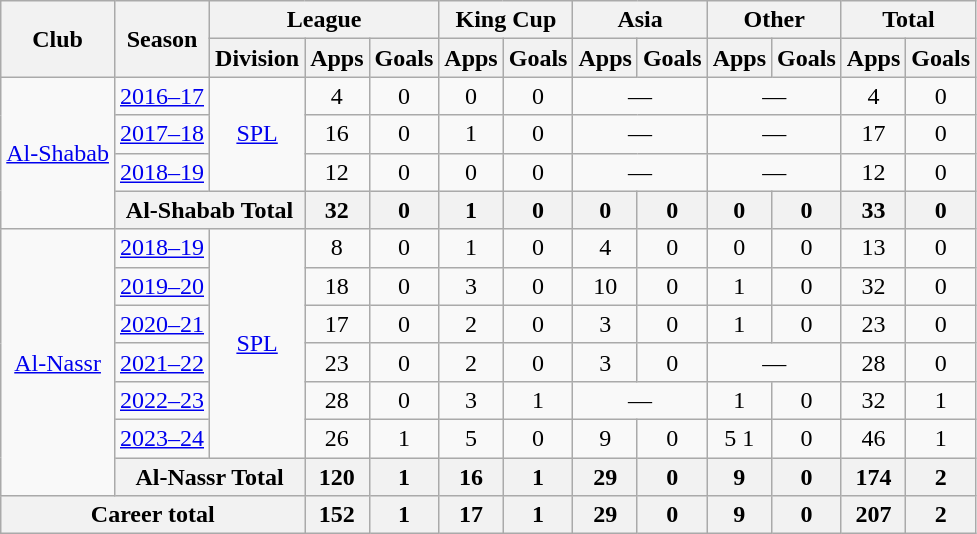<table class=wikitable style="text-align: center;">
<tr>
<th rowspan=2>Club</th>
<th rowspan=2>Season</th>
<th colspan=3>League</th>
<th colspan=2>King Cup</th>
<th colspan=2>Asia</th>
<th colspan=2>Other</th>
<th colspan=2>Total</th>
</tr>
<tr>
<th>Division</th>
<th>Apps</th>
<th>Goals</th>
<th>Apps</th>
<th>Goals</th>
<th>Apps</th>
<th>Goals</th>
<th>Apps</th>
<th>Goals</th>
<th>Apps</th>
<th>Goals</th>
</tr>
<tr>
<td rowspan=4><a href='#'>Al-Shabab</a></td>
<td><a href='#'>2016–17</a></td>
<td rowspan=3><a href='#'>SPL</a></td>
<td>4</td>
<td>0</td>
<td>0</td>
<td>0</td>
<td colspan=2>—</td>
<td colspan=2>—</td>
<td>4</td>
<td>0</td>
</tr>
<tr>
<td><a href='#'>2017–18</a></td>
<td>16</td>
<td>0</td>
<td>1</td>
<td>0</td>
<td colspan=2>—</td>
<td colspan=2>—</td>
<td>17</td>
<td>0</td>
</tr>
<tr>
<td><a href='#'>2018–19</a></td>
<td>12</td>
<td>0</td>
<td>0</td>
<td>0</td>
<td colspan=2>—</td>
<td colspan=2>—</td>
<td>12</td>
<td>0</td>
</tr>
<tr>
<th colspan=2>Al-Shabab Total</th>
<th>32</th>
<th>0</th>
<th>1</th>
<th>0</th>
<th>0</th>
<th>0</th>
<th>0</th>
<th>0</th>
<th>33</th>
<th>0</th>
</tr>
<tr>
<td rowspan=7><a href='#'>Al-Nassr</a></td>
<td><a href='#'>2018–19</a></td>
<td rowspan=6><a href='#'>SPL</a></td>
<td>8</td>
<td>0</td>
<td>1</td>
<td>0</td>
<td>4</td>
<td>0</td>
<td>0</td>
<td>0</td>
<td>13</td>
<td>0</td>
</tr>
<tr>
<td><a href='#'>2019–20</a></td>
<td>18</td>
<td>0</td>
<td>3</td>
<td>0</td>
<td>10</td>
<td>0</td>
<td>1</td>
<td>0</td>
<td>32</td>
<td>0</td>
</tr>
<tr>
<td><a href='#'>2020–21</a></td>
<td>17</td>
<td>0</td>
<td>2</td>
<td>0</td>
<td>3</td>
<td>0</td>
<td>1</td>
<td>0</td>
<td>23</td>
<td>0</td>
</tr>
<tr>
<td><a href='#'>2021–22</a></td>
<td>23</td>
<td>0</td>
<td>2</td>
<td>0</td>
<td>3</td>
<td>0</td>
<td colspan=2>—</td>
<td>28</td>
<td>0</td>
</tr>
<tr>
<td><a href='#'>2022–23</a></td>
<td>28</td>
<td>0</td>
<td>3</td>
<td>1</td>
<td colspan=2>—</td>
<td>1</td>
<td>0</td>
<td>32</td>
<td>1</td>
</tr>
<tr>
<td><a href='#'>2023–24</a></td>
<td>26</td>
<td>1</td>
<td>5</td>
<td>0</td>
<td>9</td>
<td>0</td>
<td>5 1</td>
<td>0</td>
<td>46</td>
<td>1</td>
</tr>
<tr>
<th colspan=2>Al-Nassr Total</th>
<th>120</th>
<th>1</th>
<th>16</th>
<th>1</th>
<th>29</th>
<th>0</th>
<th>9</th>
<th>0</th>
<th>174</th>
<th>2</th>
</tr>
<tr>
<th colspan=3>Career total</th>
<th>152</th>
<th>1</th>
<th>17</th>
<th>1</th>
<th>29</th>
<th>0</th>
<th>9</th>
<th>0</th>
<th>207</th>
<th>2</th>
</tr>
</table>
